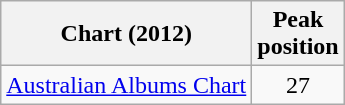<table class="wikitable">
<tr>
<th align="center">Chart (2012)</th>
<th align="center">Peak<br>position</th>
</tr>
<tr>
<td align="left"><a href='#'>Australian Albums Chart</a></td>
<td align="center">27</td>
</tr>
</table>
